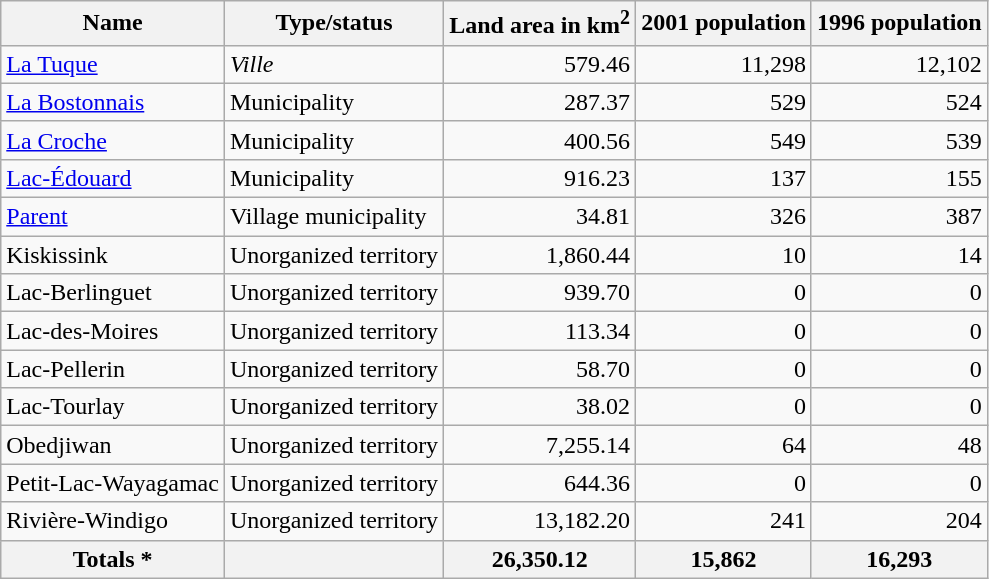<table class="wikitable sortable">
<tr>
<th>Name</th>
<th>Type/status</th>
<th>Land area in km<sup>2</sup></th>
<th>2001 population</th>
<th>1996 population</th>
</tr>
<tr>
<td><a href='#'>La Tuque</a></td>
<td><em>Ville</em></td>
<td align="right">579.46</td>
<td align="right">11,298</td>
<td align="right">12,102</td>
</tr>
<tr>
<td><a href='#'>La Bostonnais</a></td>
<td>Municipality</td>
<td align="right">287.37</td>
<td align="right">529</td>
<td align="right">524</td>
</tr>
<tr>
<td><a href='#'>La Croche</a></td>
<td>Municipality</td>
<td align="right">400.56</td>
<td align="right">549</td>
<td align="right">539</td>
</tr>
<tr>
<td><a href='#'>Lac-Édouard</a></td>
<td>Municipality</td>
<td align="right">916.23</td>
<td align="right">137</td>
<td align="right">155</td>
</tr>
<tr>
<td><a href='#'>Parent</a></td>
<td>Village municipality</td>
<td align="right">34.81</td>
<td align="right">326</td>
<td align="right">387</td>
</tr>
<tr>
<td>Kiskissink</td>
<td>Unorganized territory</td>
<td align="right">1,860.44</td>
<td align="right">10</td>
<td align="right">14</td>
</tr>
<tr>
<td>Lac-Berlinguet</td>
<td>Unorganized territory</td>
<td align="right">939.70</td>
<td align="right">0</td>
<td align="right">0</td>
</tr>
<tr>
<td>Lac-des-Moires</td>
<td>Unorganized territory</td>
<td align="right">113.34</td>
<td align="right">0</td>
<td align="right">0</td>
</tr>
<tr>
<td>Lac-Pellerin</td>
<td>Unorganized territory</td>
<td align="right">58.70</td>
<td align="right">0</td>
<td align="right">0</td>
</tr>
<tr>
<td>Lac-Tourlay</td>
<td>Unorganized territory</td>
<td align="right">38.02</td>
<td align="right">0</td>
<td align="right">0</td>
</tr>
<tr>
<td>Obedjiwan</td>
<td>Unorganized territory</td>
<td align="right">7,255.14</td>
<td align="right">64</td>
<td align="right">48</td>
</tr>
<tr>
<td>Petit-Lac-Wayagamac</td>
<td>Unorganized territory</td>
<td align="right">644.36</td>
<td align="right">0</td>
<td align="right">0</td>
</tr>
<tr>
<td>Rivière-Windigo</td>
<td>Unorganized territory</td>
<td align="right">13,182.20</td>
<td align="right">241</td>
<td align="right">204</td>
</tr>
<tr>
<th>Totals *</th>
<th></th>
<th>26,350.12</th>
<th>15,862</th>
<th>16,293</th>
</tr>
</table>
